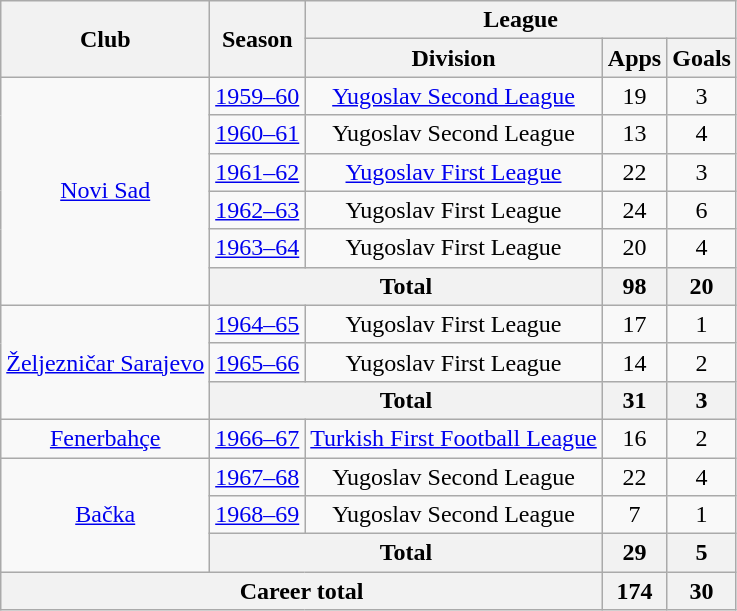<table class="wikitable" style="text-align:center">
<tr>
<th rowspan="2">Club</th>
<th rowspan="2">Season</th>
<th colspan="3">League</th>
</tr>
<tr>
<th>Division</th>
<th>Apps</th>
<th>Goals</th>
</tr>
<tr>
<td rowspan="6"><a href='#'>Novi Sad</a></td>
<td><a href='#'>1959–60</a></td>
<td><a href='#'>Yugoslav Second League</a></td>
<td>19</td>
<td>3</td>
</tr>
<tr>
<td><a href='#'>1960–61</a></td>
<td>Yugoslav Second League</td>
<td>13</td>
<td>4</td>
</tr>
<tr>
<td><a href='#'>1961–62</a></td>
<td><a href='#'>Yugoslav First League</a></td>
<td>22</td>
<td>3</td>
</tr>
<tr>
<td><a href='#'>1962–63</a></td>
<td>Yugoslav First League</td>
<td>24</td>
<td>6</td>
</tr>
<tr>
<td><a href='#'>1963–64</a></td>
<td>Yugoslav First League</td>
<td>20</td>
<td>4</td>
</tr>
<tr>
<th colspan="2">Total</th>
<th>98</th>
<th>20</th>
</tr>
<tr>
<td rowspan="3"><a href='#'>Željezničar Sarajevo</a></td>
<td><a href='#'>1964–65</a></td>
<td>Yugoslav First League</td>
<td>17</td>
<td>1</td>
</tr>
<tr>
<td><a href='#'>1965–66</a></td>
<td>Yugoslav First League</td>
<td>14</td>
<td>2</td>
</tr>
<tr>
<th colspan="2">Total</th>
<th>31</th>
<th>3</th>
</tr>
<tr>
<td><a href='#'>Fenerbahçe</a></td>
<td><a href='#'>1966–67</a></td>
<td><a href='#'>Turkish First Football League</a></td>
<td>16</td>
<td>2</td>
</tr>
<tr>
<td rowspan="3"><a href='#'>Bačka</a></td>
<td><a href='#'>1967–68</a></td>
<td>Yugoslav Second League</td>
<td>22</td>
<td>4</td>
</tr>
<tr>
<td><a href='#'>1968–69</a></td>
<td>Yugoslav Second League</td>
<td>7</td>
<td>1</td>
</tr>
<tr>
<th colspan="2">Total</th>
<th>29</th>
<th>5</th>
</tr>
<tr>
<th colspan="3">Career total</th>
<th>174</th>
<th>30</th>
</tr>
</table>
